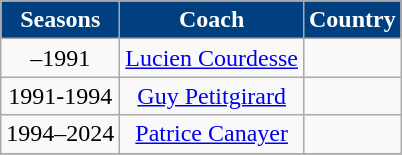<table class="wikitable" style="text-align: center">
<tr>
<th style="color:white; background:#004080">Seasons</th>
<th style="color:white; background:#004080">Coach</th>
<th style="color:white; background:#004080">Country</th>
</tr>
<tr>
<td style="text-align: center">–1991</td>
<td style="text-align: center"><a href='#'>Lucien Courdesse</a></td>
<td style="text-align: center"></td>
</tr>
<tr>
<td style="text-align: center">1991-1994</td>
<td style="text-align: center"><a href='#'>Guy Petitgirard</a></td>
<td style="text-align: center"></td>
</tr>
<tr>
<td style="text-align: center">1994–2024</td>
<td style="text-align: center"><a href='#'>Patrice Canayer</a></td>
<td style="text-align: center"></td>
</tr>
<tr>
</tr>
</table>
